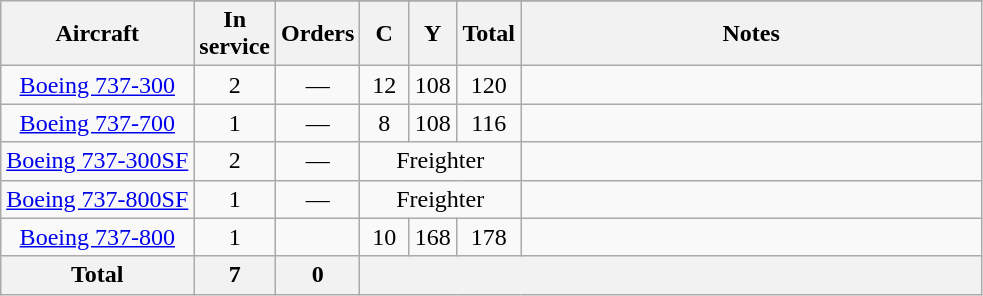<table class="wikitable" style="text-align:center;">
<tr>
<th rowspan="2">Aircraft</th>
</tr>
<tr>
<th style="width:25px;">In service</th>
<th style="width:25px;">Orders</th>
<th style="width:25px;"><abbr>C</abbr></th>
<th style="width:25px;"><abbr>Y</abbr></th>
<th style="width:25px;">Total</th>
<th style="width:300px;">Notes</th>
</tr>
<tr>
<td><a href='#'>Boeing 737-300</a></td>
<td>2</td>
<td>—</td>
<td>12</td>
<td>108</td>
<td>120</td>
<td></td>
</tr>
<tr>
<td><a href='#'>Boeing 737-700</a></td>
<td>1</td>
<td>—</td>
<td>8</td>
<td>108</td>
<td>116</td>
<td></td>
</tr>
<tr>
<td><a href='#'>Boeing 737-300SF</a></td>
<td>2</td>
<td>—</td>
<td colspan=3>Freighter</td>
<td></td>
</tr>
<tr>
<td><a href='#'>Boeing 737-800SF</a></td>
<td>1</td>
<td>—</td>
<td colspan=3>Freighter</td>
<td></td>
</tr>
<tr>
<td><a href='#'>Boeing 737-800</a></td>
<td>1</td>
<td></td>
<td>10</td>
<td>168</td>
<td>178</td>
<td></td>
</tr>
<tr>
<th>Total</th>
<th>7</th>
<th>0</th>
<th colspan="4" class="unsortable"></th>
</tr>
</table>
